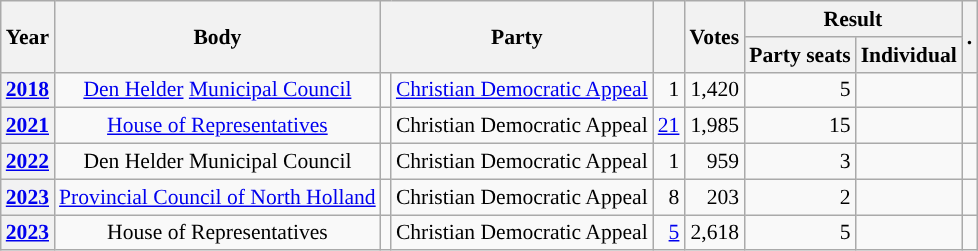<table class="wikitable plainrowheaders sortable" border=2 cellpadding=4 cellspacing=0 style="border: 1px #aaa solid; font-size: 90%; text-align:center;">
<tr>
<th scope="col" rowspan=2>Year</th>
<th scope="col" rowspan=2>Body</th>
<th scope="col" colspan=2 rowspan=2>Party</th>
<th scope="col" rowspan=2></th>
<th scope="col" rowspan=2>Votes</th>
<th scope="colgroup" colspan=2>Result</th>
<th scope="col" rowspan=2 class="unsortable">.</th>
</tr>
<tr>
<th scope="col">Party seats</th>
<th scope="col">Individual</th>
</tr>
<tr>
<th scope="row"><a href='#'>2018</a></th>
<td><a href='#'>Den Helder</a> <a href='#'>Municipal Council</a></td>
<td style="background-color:"></td>
<td><a href='#'>Christian Democratic Appeal</a></td>
<td style=text-align:right>1</td>
<td style=text-align:right>1,420</td>
<td style=text-align:right>5</td>
<td></td>
<td></td>
</tr>
<tr>
<th scope="row"><a href='#'>2021</a></th>
<td><a href='#'>House of Representatives</a></td>
<td style="background-color:"></td>
<td>Christian Democratic Appeal</td>
<td style=text-align:right><a href='#'>21</a></td>
<td style=text-align:right>1,985</td>
<td style=text-align:right>15</td>
<td></td>
<td></td>
</tr>
<tr>
<th scope="row"><a href='#'>2022</a></th>
<td>Den Helder Municipal Council</td>
<td style="background-color:"></td>
<td>Christian Democratic Appeal</td>
<td style=text-align:right>1</td>
<td style=text-align:right>959</td>
<td style=text-align:right>3</td>
<td></td>
<td></td>
</tr>
<tr>
<th scope="row"><a href='#'>2023</a></th>
<td><a href='#'>Provincial Council of North Holland</a></td>
<td style="background-color:"></td>
<td>Christian Democratic Appeal</td>
<td style=text-align:right>8</td>
<td style=text-align:right>203</td>
<td style=text-align:right>2</td>
<td></td>
<td></td>
</tr>
<tr>
<th scope="row"><a href='#'>2023</a></th>
<td>House of Representatives</td>
<td style="background-color:"></td>
<td>Christian Democratic Appeal</td>
<td style=text-align:right><a href='#'>5</a></td>
<td style=text-align:right>2,618</td>
<td style=text-align:right>5</td>
<td></td>
<td></td>
</tr>
</table>
